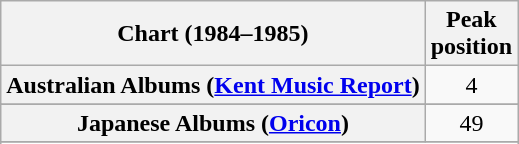<table class="wikitable plainrowheaders sortable" style="text-align:center;">
<tr>
<th>Chart (1984–1985)</th>
<th>Peak<br>position</th>
</tr>
<tr>
<th scope="row">Australian Albums (<a href='#'>Kent Music Report</a>)</th>
<td>4</td>
</tr>
<tr>
</tr>
<tr>
</tr>
<tr>
</tr>
<tr>
<th scope="row">Japanese Albums (<a href='#'>Oricon</a>)</th>
<td align="center">49</td>
</tr>
<tr>
</tr>
<tr>
</tr>
<tr>
</tr>
<tr>
</tr>
<tr>
</tr>
</table>
